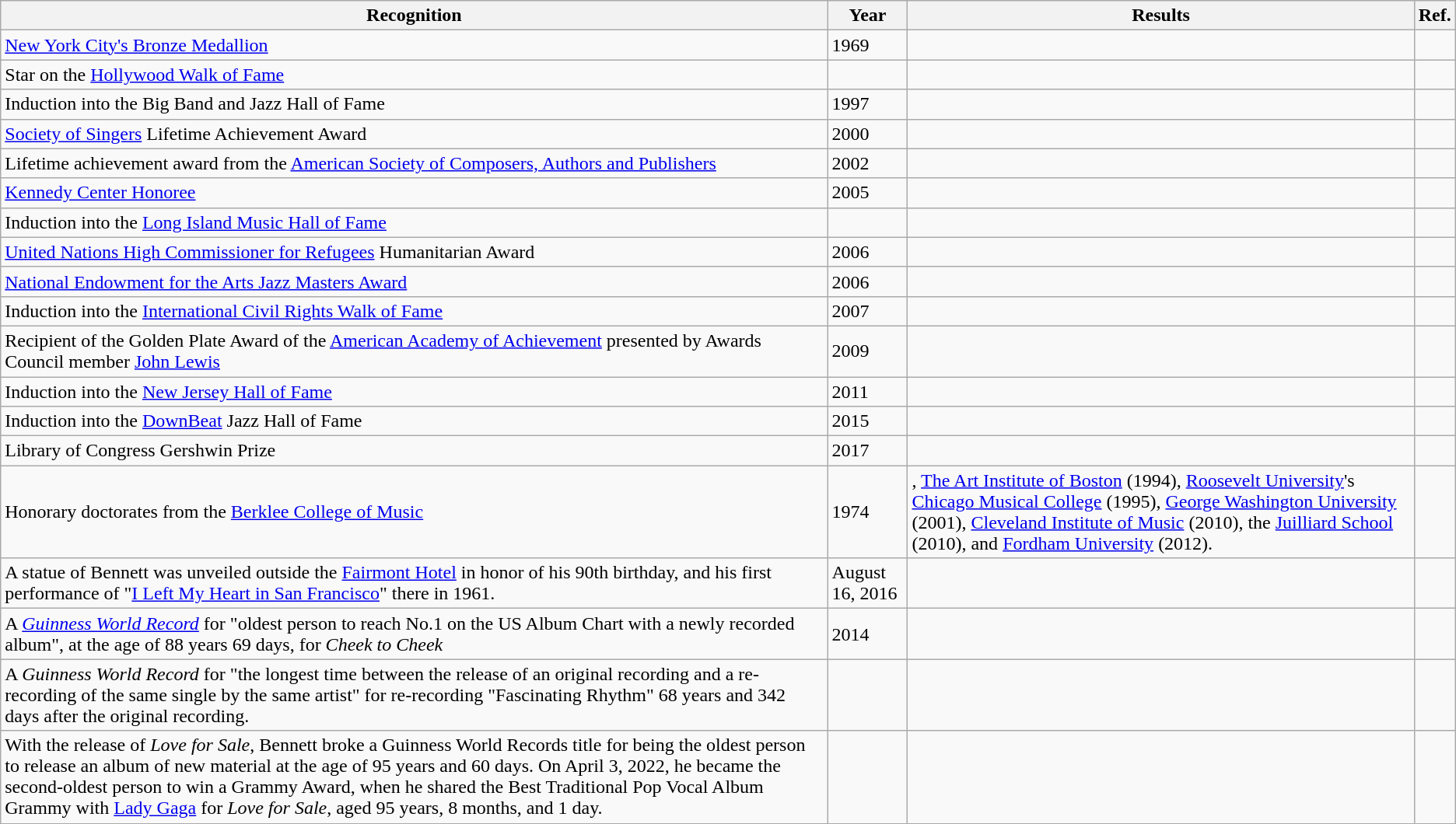<table class="wikitable sortable">
<tr>
<th scope="col">Recognition</th>
<th scope="col">Year</th>
<th scope="col">Results</th>
<th scope="col">Ref.</th>
</tr>
<tr bgcolor=>
<td><a href='#'>New York City's Bronze Medallion</a></td>
<td>1969</td>
<td></td>
<td></td>
</tr>
<tr bgcolor=>
<td>Star on the <a href='#'>Hollywood Walk of Fame</a></td>
<td></td>
<td></td>
<td></td>
</tr>
<tr bgcolor=>
<td>Induction into the Big Band and Jazz Hall of Fame</td>
<td>1997</td>
<td></td>
<td></td>
</tr>
<tr bgcolor=>
<td><a href='#'>Society of Singers</a> Lifetime Achievement Award</td>
<td>2000</td>
<td></td>
<td></td>
</tr>
<tr bgcolor=>
<td>Lifetime achievement award from the <a href='#'>American Society of Composers, Authors and Publishers</a></td>
<td>2002</td>
<td></td>
<td></td>
</tr>
<tr bgcolor=>
<td><a href='#'>Kennedy Center Honoree</a></td>
<td>2005</td>
<td></td>
<td></td>
</tr>
<tr bgcolor=>
<td>Induction into the <a href='#'>Long Island Music Hall of Fame</a></td>
<td></td>
<td></td>
<td></td>
</tr>
<tr bgcolor=>
<td><a href='#'>United Nations High Commissioner for Refugees</a> Humanitarian Award</td>
<td>2006</td>
<td></td>
<td></td>
</tr>
<tr bgcolor=>
<td><a href='#'>National Endowment for the Arts Jazz Masters Award</a></td>
<td>2006</td>
<td></td>
<td></td>
</tr>
<tr bgcolor=>
<td>Induction into the <a href='#'>International Civil Rights Walk of Fame</a></td>
<td>2007</td>
<td></td>
<td></td>
</tr>
<tr bgcolor=>
<td>Recipient of the Golden Plate Award of the <a href='#'>American Academy of Achievement</a> presented by Awards Council member <a href='#'>John Lewis</a></td>
<td>2009</td>
<td></td>
<td></td>
</tr>
<tr bgcolor=>
<td>Induction into the <a href='#'>New Jersey Hall of Fame</a></td>
<td>2011</td>
<td></td>
<td></td>
</tr>
<tr bgcolor=>
<td>Induction into the <a href='#'>DownBeat</a> Jazz Hall of Fame</td>
<td>2015</td>
<td></td>
<td></td>
</tr>
<tr bgcolor=>
<td>Library of Congress Gershwin Prize</td>
<td>2017</td>
<td></td>
<td></td>
</tr>
<tr bgcolor=>
<td>Honorary doctorates from the <a href='#'>Berklee College of Music</a></td>
<td>1974</td>
<td>, <a href='#'>The Art Institute of Boston</a> (1994), <a href='#'>Roosevelt University</a>'s <a href='#'>Chicago Musical College</a> (1995), <a href='#'>George Washington University</a> (2001), <a href='#'>Cleveland Institute of Music</a> (2010), the <a href='#'>Juilliard School</a> (2010), and <a href='#'>Fordham University</a> (2012).</td>
<td></td>
</tr>
<tr bgcolor=>
<td>A statue of Bennett was unveiled outside the <a href='#'>Fairmont Hotel</a> in honor of his 90th birthday, and his first performance of "<a href='#'>I Left My Heart in San Francisco</a>" there in 1961.</td>
<td>August 16, 2016</td>
<td></td>
<td></td>
</tr>
<tr bgcolor=>
<td>A <em><a href='#'>Guinness World Record</a></em> for "oldest person to reach No.1 on the US Album Chart with a newly recorded album", at the age of 88 years 69 days, for <em>Cheek to Cheek</em></td>
<td>2014</td>
<td></td>
<td></td>
</tr>
<tr bgcolor=>
<td>A <em>Guinness World Record</em> for "the longest time between the release of an original recording and a re-recording of the same single by the same artist" for re-recording "Fascinating Rhythm" 68 years and 342 days after the original recording.</td>
<td></td>
<td></td>
<td></td>
</tr>
<tr bgcolor=>
<td>With the release of <em>Love for Sale</em>, Bennett broke a Guinness World Records title for being the oldest person to release an album of new material at the age of 95 years and 60 days. On April 3, 2022, he became the second-oldest person to win a Grammy Award, when he shared the Best Traditional Pop Vocal Album Grammy with <a href='#'>Lady Gaga</a> for <em>Love for Sale</em>, aged 95 years, 8 months, and 1 day.</td>
<td></td>
<td></td>
<td></td>
</tr>
</table>
